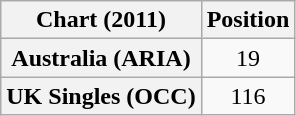<table class="wikitable sortable plainrowheaders" style="text-align:center">
<tr>
<th>Chart (2011)</th>
<th>Position</th>
</tr>
<tr>
<th scope="row">Australia (ARIA)</th>
<td>19</td>
</tr>
<tr>
<th scope="row">UK Singles (OCC)</th>
<td>116</td>
</tr>
</table>
